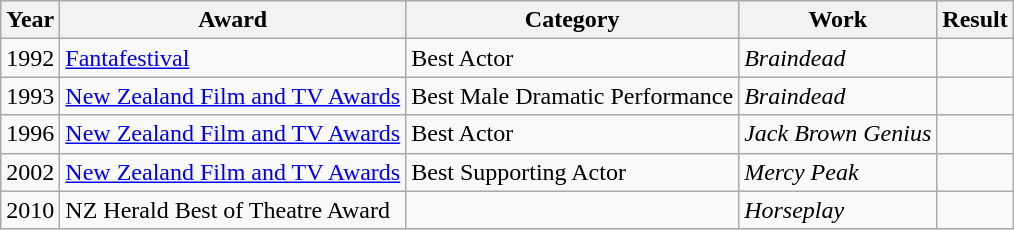<table class="wikitable sortable">
<tr>
<th>Year</th>
<th>Award</th>
<th>Category</th>
<th>Work</th>
<th>Result</th>
</tr>
<tr>
<td>1992</td>
<td><a href='#'>Fantafestival</a></td>
<td>Best Actor</td>
<td><em>Braindead</em></td>
<td></td>
</tr>
<tr>
<td>1993</td>
<td><a href='#'>New Zealand Film and TV Awards</a></td>
<td>Best Male Dramatic Performance</td>
<td><em>Braindead</em></td>
<td></td>
</tr>
<tr>
<td>1996</td>
<td><a href='#'>New Zealand Film and TV Awards</a></td>
<td>Best Actor</td>
<td><em>Jack Brown Genius</em></td>
<td></td>
</tr>
<tr>
<td>2002</td>
<td><a href='#'>New Zealand Film and TV Awards</a></td>
<td>Best Supporting Actor</td>
<td><em>Mercy Peak</em></td>
<td></td>
</tr>
<tr>
<td>2010</td>
<td>NZ Herald Best of Theatre Award</td>
<td></td>
<td><em>Horseplay</em></td>
<td></td>
</tr>
</table>
